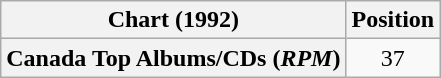<table class="wikitable plainrowheaders" style="text-align:center">
<tr>
<th scope="col">Chart (1992)</th>
<th scope="col">Position</th>
</tr>
<tr>
<th scope="row">Canada Top Albums/CDs (<em>RPM</em>)</th>
<td>37</td>
</tr>
</table>
